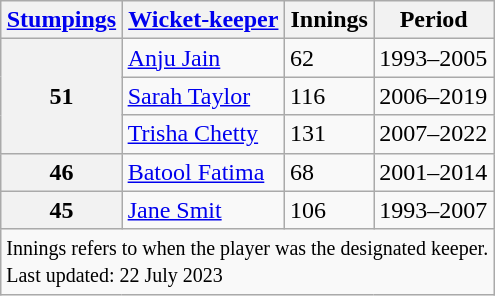<table class="wikitable defaultcenter col2left" style="max-width:30em;">
<tr>
<th scope="col"><a href='#'>Stumpings</a></th>
<th scope="col"><a href='#'>Wicket-keeper</a></th>
<th scope="col">Innings</th>
<th scope="col">Period</th>
</tr>
<tr>
<th scope="row" rowspan=3>51</th>
<td> <a href='#'>Anju Jain</a></td>
<td>62</td>
<td>1993–2005</td>
</tr>
<tr>
<td> <a href='#'>Sarah Taylor</a></td>
<td>116</td>
<td>2006–2019</td>
</tr>
<tr>
<td> <a href='#'>Trisha Chetty</a></td>
<td>131</td>
<td>2007–2022</td>
</tr>
<tr>
<th scope="row">46</th>
<td> <a href='#'>Batool Fatima</a></td>
<td>68</td>
<td>2001–2014</td>
</tr>
<tr>
<th scope="row">45</th>
<td> <a href='#'>Jane Smit</a></td>
<td>106</td>
<td>1993–2007</td>
</tr>
<tr>
<td scope="row" colspan=4 style="text-align:left;"><small>Innings refers to when the player was the designated keeper.</small><br><small>Last updated: 22 July 2023</small></td>
</tr>
</table>
